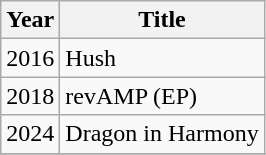<table class="wikitable">
<tr>
<th>Year</th>
<th>Title</th>
</tr>
<tr>
<td>2016</td>
<td>Hush</td>
</tr>
<tr>
<td>2018</td>
<td>revAMP (EP)</td>
</tr>
<tr>
<td>2024</td>
<td>Dragon in Harmony</td>
</tr>
<tr>
</tr>
</table>
